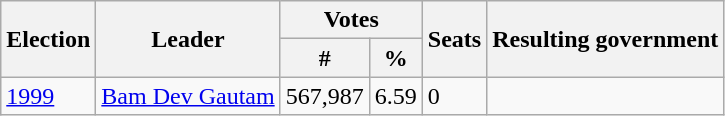<table class="wikitable">
<tr>
<th rowspan="2">Election</th>
<th rowspan="2">Leader</th>
<th colspan="2">Votes</th>
<th rowspan="2">Seats</th>
<th rowspan="2">Resulting government</th>
</tr>
<tr>
<th>#</th>
<th>%</th>
</tr>
<tr>
<td><a href='#'>1999</a></td>
<td><a href='#'>Bam Dev Gautam</a></td>
<td>567,987</td>
<td>6.59</td>
<td>0</td>
<td></td>
</tr>
</table>
